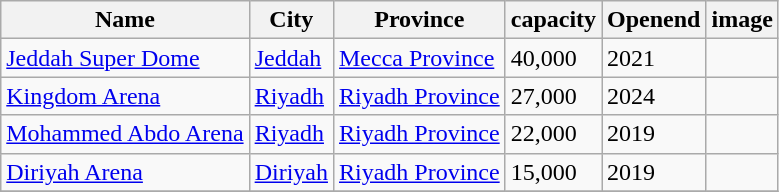<table class="wikitable">
<tr>
<th>Name</th>
<th>City</th>
<th>Province</th>
<th>capacity</th>
<th>Openend</th>
<th>image</th>
</tr>
<tr>
<td><a href='#'>Jeddah Super Dome</a></td>
<td><a href='#'>Jeddah</a></td>
<td><a href='#'>Mecca Province</a></td>
<td>40,000</td>
<td>2021</td>
<td></td>
</tr>
<tr>
<td><a href='#'>Kingdom Arena</a></td>
<td><a href='#'>Riyadh</a></td>
<td><a href='#'>Riyadh Province</a></td>
<td>27,000</td>
<td>2024</td>
<td></td>
</tr>
<tr>
<td><a href='#'>Mohammed Abdo Arena</a></td>
<td><a href='#'>Riyadh</a></td>
<td><a href='#'>Riyadh Province</a></td>
<td>22,000</td>
<td>2019</td>
<td></td>
</tr>
<tr>
<td><a href='#'>Diriyah Arena</a></td>
<td><a href='#'>Diriyah</a></td>
<td><a href='#'>Riyadh Province</a></td>
<td>15,000</td>
<td>2019</td>
<td></td>
</tr>
<tr>
</tr>
</table>
